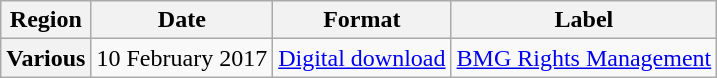<table class="wikitable sortable plainrowheaders" style="text-align:center">
<tr>
<th>Region</th>
<th>Date</th>
<th>Format</th>
<th>Label</th>
</tr>
<tr>
<th scope="row">Various</th>
<td>10 February 2017</td>
<td><a href='#'>Digital download</a></td>
<td><a href='#'>BMG Rights Management</a></td>
</tr>
</table>
